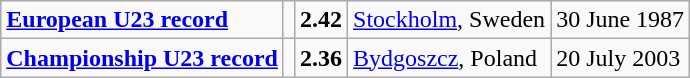<table class="wikitable">
<tr>
<td><strong><a href='#'>European U23 record</a></strong></td>
<td></td>
<td><strong>2.42</strong></td>
<td><a href='#'>Stockholm</a>, Sweden</td>
<td>30 June 1987</td>
</tr>
<tr>
<td><strong><a href='#'>Championship U23 record</a></strong></td>
<td></td>
<td><strong>2.36</strong></td>
<td><a href='#'>Bydgoszcz</a>, Poland</td>
<td>20 July 2003</td>
</tr>
</table>
